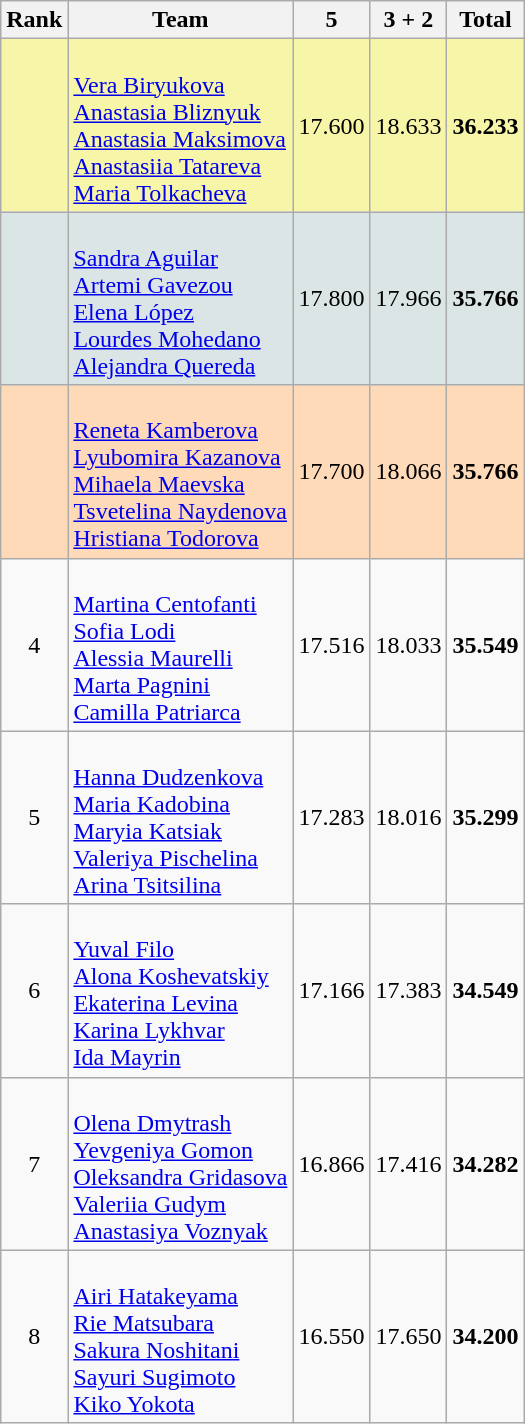<table class="wikitable sortable" style="text-align:center">
<tr>
<th scope=col>Rank</th>
<th scope=col>Team</th>
<th scope=col>5 </th>
<th scope=col>3  + 2 </th>
<th scope=col>Total</th>
</tr>
<tr style="background:#F7F6A8;">
<td></td>
<td align=left><br><a href='#'>Vera Biryukova</a><br><a href='#'>Anastasia Bliznyuk</a><br><a href='#'>Anastasia Maksimova</a><br><a href='#'>Anastasiia Tatareva</a><br><a href='#'>Maria Tolkacheva</a></td>
<td>17.600</td>
<td>18.633</td>
<td><strong>36.233</strong></td>
</tr>
<tr style="background:#DCE5E5;">
<td></td>
<td align=left><br><a href='#'>Sandra Aguilar</a><br><a href='#'>Artemi Gavezou</a><br><a href='#'>Elena López</a><br><a href='#'>Lourdes Mohedano</a><br><a href='#'>Alejandra Quereda</a></td>
<td>17.800</td>
<td>17.966</td>
<td><strong>35.766</strong></td>
</tr>
<tr style="background:#FFDAB9;">
<td></td>
<td align=left><br><a href='#'>Reneta Kamberova</a><br><a href='#'>Lyubomira Kazanova</a><br><a href='#'>Mihaela Maevska</a><br><a href='#'>Tsvetelina Naydenova</a><br><a href='#'>Hristiana Todorova</a></td>
<td>17.700</td>
<td>18.066</td>
<td><strong>35.766</strong></td>
</tr>
<tr>
<td>4</td>
<td align=left><br><a href='#'>Martina Centofanti</a><br><a href='#'>Sofia Lodi</a><br><a href='#'>Alessia Maurelli</a><br><a href='#'>Marta Pagnini</a><br><a href='#'>Camilla Patriarca</a></td>
<td>17.516</td>
<td>18.033</td>
<td><strong>35.549</strong></td>
</tr>
<tr>
<td>5</td>
<td align=left><br><a href='#'>Hanna Dudzenkova</a><br><a href='#'>Maria Kadobina</a><br><a href='#'>Maryia Katsiak</a><br><a href='#'>Valeriya Pischelina</a><br><a href='#'>Arina Tsitsilina</a></td>
<td>17.283</td>
<td>18.016</td>
<td><strong>35.299</strong></td>
</tr>
<tr>
<td>6</td>
<td align=left><br><a href='#'>Yuval Filo</a><br><a href='#'>Alona Koshevatskiy</a><br><a href='#'>Ekaterina Levina</a><br><a href='#'>Karina Lykhvar</a><br><a href='#'>Ida Mayrin</a></td>
<td>17.166</td>
<td>17.383</td>
<td><strong>34.549</strong></td>
</tr>
<tr>
<td>7</td>
<td align=left><br><a href='#'>Olena Dmytrash</a><br><a href='#'>Yevgeniya Gomon</a><br><a href='#'>Oleksandra Gridasova</a><br><a href='#'>Valeriia Gudym</a><br><a href='#'>Anastasiya Voznyak</a></td>
<td>16.866</td>
<td>17.416</td>
<td><strong>34.282</strong></td>
</tr>
<tr>
<td>8</td>
<td align=left><br><a href='#'>Airi Hatakeyama</a><br><a href='#'>Rie Matsubara</a><br><a href='#'>Sakura Noshitani</a><br><a href='#'>Sayuri Sugimoto</a><br><a href='#'>Kiko Yokota</a></td>
<td>16.550</td>
<td>17.650</td>
<td><strong>34.200</strong></td>
</tr>
</table>
